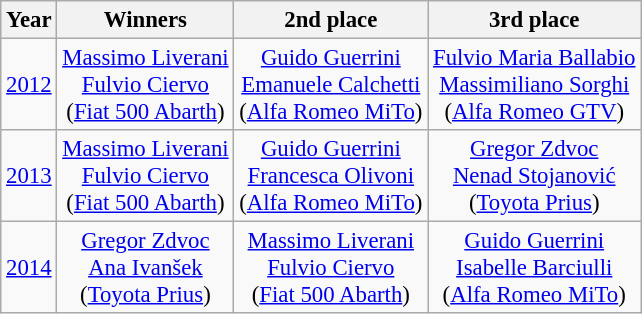<table class="wikitable" border="1" style="font-size: 95%;">
<tr>
<th>Year</th>
<th colspan=1>Winners</th>
<th colspan=1>2nd place</th>
<th colspan=1>3rd place</th>
</tr>
<tr>
<td align="center"><a href='#'>2012</a></td>
<td align="center"> <a href='#'>Massimo Liverani</a><br> <a href='#'>Fulvio Ciervo</a><br>(<a href='#'>Fiat 500 Abarth</a>)</td>
<td align="center"> <a href='#'>Guido Guerrini</a><br> <a href='#'>Emanuele Calchetti</a><br>(<a href='#'>Alfa Romeo MiTo</a>)</td>
<td align="center"> <a href='#'>Fulvio Maria Ballabio</a><br> <a href='#'>Massimiliano Sorghi</a><br>(<a href='#'>Alfa Romeo GTV</a>)</td>
</tr>
<tr>
<td align="center"><a href='#'>2013</a></td>
<td align="center"> <a href='#'>Massimo Liverani</a><br> <a href='#'>Fulvio Ciervo</a><br>(<a href='#'>Fiat 500 Abarth</a>)</td>
<td align="center"> <a href='#'>Guido Guerrini</a><br> <a href='#'>Francesca Olivoni</a><br>(<a href='#'>Alfa Romeo MiTo</a>)</td>
<td align="center"> <a href='#'>Gregor Zdvoc</a><br> <a href='#'>Nenad Stojanović</a><br>(<a href='#'>Toyota Prius</a>)</td>
</tr>
<tr>
<td align="center"><a href='#'>2014</a></td>
<td align="center"> <a href='#'>Gregor Zdvoc</a><br> <a href='#'>Ana Ivanšek</a><br>(<a href='#'>Toyota Prius</a>)</td>
<td align="center"> <a href='#'>Massimo Liverani</a><br> <a href='#'>Fulvio Ciervo</a><br>(<a href='#'>Fiat 500 Abarth</a>)</td>
<td align="center"> <a href='#'>Guido Guerrini</a><br> <a href='#'>Isabelle Barciulli</a><br>(<a href='#'>Alfa Romeo MiTo</a>)</td>
</tr>
</table>
